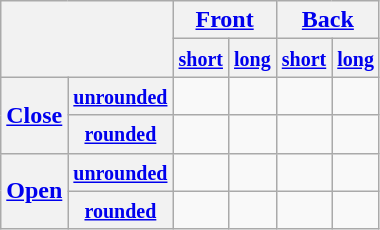<table class="wikitable" style="text-align:center">
<tr>
<th colspan="2" rowspan="2"></th>
<th colspan="2"><a href='#'>Front</a></th>
<th colspan="2"><a href='#'>Back</a></th>
</tr>
<tr>
<th><small><a href='#'>short</a></small></th>
<th><small><a href='#'>long</a></small></th>
<th><small><a href='#'>short</a></small></th>
<th><small><a href='#'>long</a></small></th>
</tr>
<tr>
<th rowspan="2"><a href='#'>Close</a></th>
<th><small><a href='#'>unrounded</a></small></th>
<td></td>
<td></td>
<td></td>
<td></td>
</tr>
<tr>
<th><small><a href='#'>rounded</a></small></th>
<td></td>
<td></td>
<td></td>
<td></td>
</tr>
<tr>
<th rowspan="2"><a href='#'>Open</a></th>
<th><small><a href='#'>unrounded</a></small></th>
<td></td>
<td></td>
<td></td>
<td></td>
</tr>
<tr>
<th><small><a href='#'>rounded</a></small></th>
<td></td>
<td></td>
<td></td>
<td></td>
</tr>
</table>
